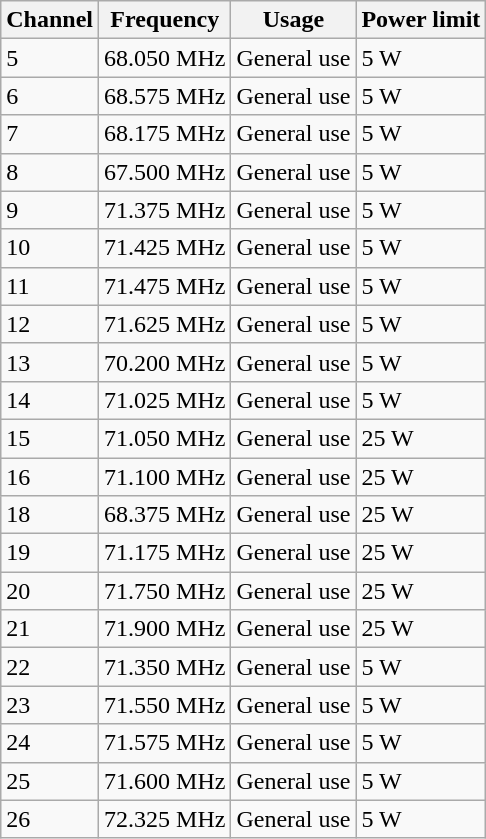<table class="wikitable">
<tr>
<th>Channel</th>
<th>Frequency</th>
<th>Usage</th>
<th>Power limit</th>
</tr>
<tr>
<td>5</td>
<td>68.050 MHz</td>
<td>General use</td>
<td>5 W</td>
</tr>
<tr>
<td>6</td>
<td>68.575 MHz</td>
<td>General use</td>
<td>5 W</td>
</tr>
<tr>
<td>7</td>
<td>68.175 MHz</td>
<td>General use</td>
<td>5 W</td>
</tr>
<tr>
<td>8</td>
<td>67.500 MHz</td>
<td>General use</td>
<td>5 W</td>
</tr>
<tr>
<td>9</td>
<td>71.375 MHz</td>
<td>General use</td>
<td>5 W</td>
</tr>
<tr>
<td>10</td>
<td>71.425 MHz</td>
<td>General use</td>
<td>5 W</td>
</tr>
<tr>
<td>11</td>
<td>71.475 MHz</td>
<td>General use</td>
<td>5 W</td>
</tr>
<tr>
<td>12</td>
<td>71.625 MHz</td>
<td>General use</td>
<td>5 W</td>
</tr>
<tr>
<td>13</td>
<td>70.200 MHz</td>
<td>General use</td>
<td>5 W</td>
</tr>
<tr>
<td>14</td>
<td>71.025 MHz</td>
<td>General use</td>
<td>5 W</td>
</tr>
<tr>
<td>15</td>
<td>71.050 MHz</td>
<td>General use</td>
<td>25 W</td>
</tr>
<tr>
<td>16</td>
<td>71.100 MHz</td>
<td>General use</td>
<td>25 W</td>
</tr>
<tr>
<td>18</td>
<td>68.375 MHz</td>
<td>General use</td>
<td>25 W</td>
</tr>
<tr>
<td>19</td>
<td>71.175 MHz</td>
<td>General use</td>
<td>25 W</td>
</tr>
<tr>
<td>20</td>
<td>71.750 MHz</td>
<td>General use</td>
<td>25 W</td>
</tr>
<tr>
<td>21</td>
<td>71.900 MHz</td>
<td>General use</td>
<td>25 W</td>
</tr>
<tr>
<td>22</td>
<td>71.350 MHz</td>
<td>General use</td>
<td>5 W</td>
</tr>
<tr>
<td>23</td>
<td>71.550 MHz</td>
<td>General use</td>
<td>5 W</td>
</tr>
<tr>
<td>24</td>
<td>71.575 MHz</td>
<td>General use</td>
<td>5 W</td>
</tr>
<tr>
<td>25</td>
<td>71.600 MHz</td>
<td>General use</td>
<td>5 W</td>
</tr>
<tr>
<td>26</td>
<td>72.325 MHz</td>
<td>General use</td>
<td>5 W</td>
</tr>
</table>
